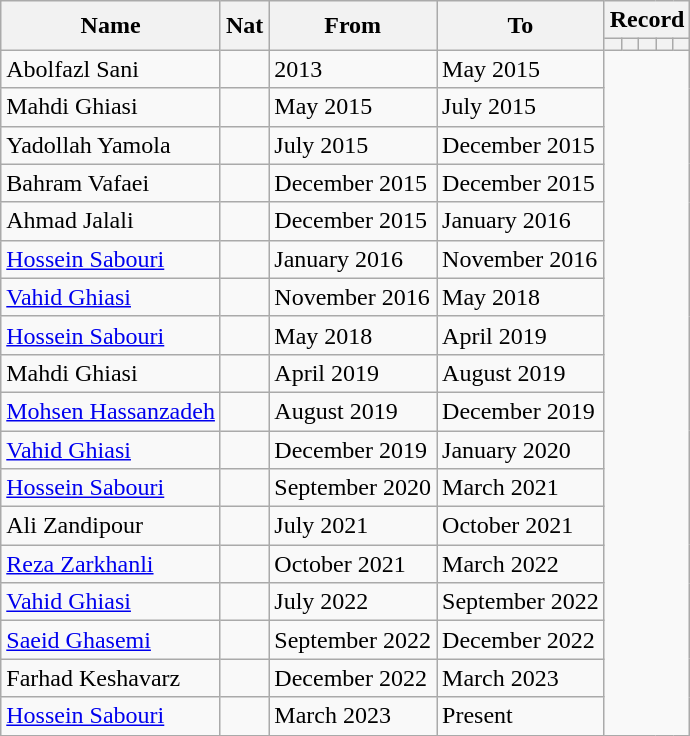<table class="wikitable" style="text-align: center">
<tr>
<th rowspan="2">Name</th>
<th rowspan="2">Nat</th>
<th rowspan="2">From</th>
<th rowspan="2">To</th>
<th colspan="6">Record</th>
</tr>
<tr>
<th></th>
<th></th>
<th></th>
<th></th>
<th></th>
</tr>
<tr>
<td align=left>Abolfazl Sani</td>
<td align=left></td>
<td align=left>2013</td>
<td align=left>May 2015<br></td>
</tr>
<tr>
<td align=left>Mahdi Ghiasi</td>
<td align=left></td>
<td align=left>May 2015</td>
<td align=left>July 2015<br></td>
</tr>
<tr>
<td align=left>Yadollah Yamola</td>
<td align=left></td>
<td align=left>July 2015</td>
<td align=left>December 2015<br></td>
</tr>
<tr>
<td align=left>Bahram Vafaei</td>
<td align=left></td>
<td align=left>December 2015</td>
<td align=left>December 2015<br></td>
</tr>
<tr>
<td align=left>Ahmad Jalali</td>
<td align=left></td>
<td align=left>December 2015</td>
<td align=left>January 2016<br></td>
</tr>
<tr>
<td align=left><a href='#'>Hossein Sabouri</a></td>
<td align=left></td>
<td align=left>January 2016</td>
<td align=left>November 2016<br></td>
</tr>
<tr>
<td align=left><a href='#'>Vahid Ghiasi</a></td>
<td align=left></td>
<td align=left>November 2016</td>
<td align=left>May 2018<br></td>
</tr>
<tr>
<td align=left><a href='#'>Hossein Sabouri</a></td>
<td align=left></td>
<td align=left>May 2018</td>
<td align=left>April 2019<br></td>
</tr>
<tr>
<td align=left>Mahdi Ghiasi</td>
<td align=left></td>
<td align=left>April 2019</td>
<td align=left>August 2019<br></td>
</tr>
<tr>
<td align=left><a href='#'>Mohsen Hassanzadeh</a></td>
<td align=left></td>
<td align=left>August 2019</td>
<td align=left>December 2019<br></td>
</tr>
<tr>
<td align=left><a href='#'>Vahid Ghiasi</a></td>
<td align=left></td>
<td align=left>December 2019</td>
<td align=left>January 2020<br></td>
</tr>
<tr>
<td align=left><a href='#'>Hossein Sabouri</a></td>
<td align=left></td>
<td align=left>September 2020</td>
<td align=left>March 2021<br></td>
</tr>
<tr>
<td align=left>Ali Zandipour</td>
<td align=left></td>
<td align=left>July 2021</td>
<td align=left>October 2021<br></td>
</tr>
<tr>
<td align=left><a href='#'>Reza Zarkhanli</a></td>
<td align=left></td>
<td align=left>October 2021</td>
<td align=left>March 2022<br></td>
</tr>
<tr>
<td align=left><a href='#'>Vahid Ghiasi</a></td>
<td align=left></td>
<td align=left>July 2022</td>
<td align=left>September 2022<br></td>
</tr>
<tr>
<td align=left><a href='#'>Saeid Ghasemi</a></td>
<td align=left></td>
<td align=left>September 2022</td>
<td align=left>December 2022<br></td>
</tr>
<tr>
<td align=left>Farhad Keshavarz</td>
<td align=left></td>
<td align=left>December 2022</td>
<td align=left>March 2023<br></td>
</tr>
<tr>
<td align=left><a href='#'>Hossein Sabouri</a></td>
<td align=left></td>
<td align=left>March 2023</td>
<td align=left>Present<br></td>
</tr>
<tr>
</tr>
</table>
